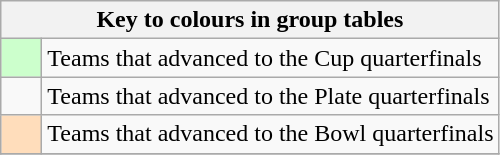<table class="wikitable" style="text-align: center;">
<tr>
<th colspan=2>Key to colours in group tables</th>
</tr>
<tr>
<td style="background:#cfc; width:20px;"></td>
<td align=left>Teams that advanced to the Cup quarterfinals</td>
</tr>
<tr>
<td></td>
<td align=left>Teams that advanced to the Plate quarterfinals</td>
</tr>
<tr>
<td style="background:#ffddbb; width:20px;"></td>
<td align=left>Teams that advanced to the Bowl quarterfinals</td>
</tr>
<tr>
</tr>
</table>
